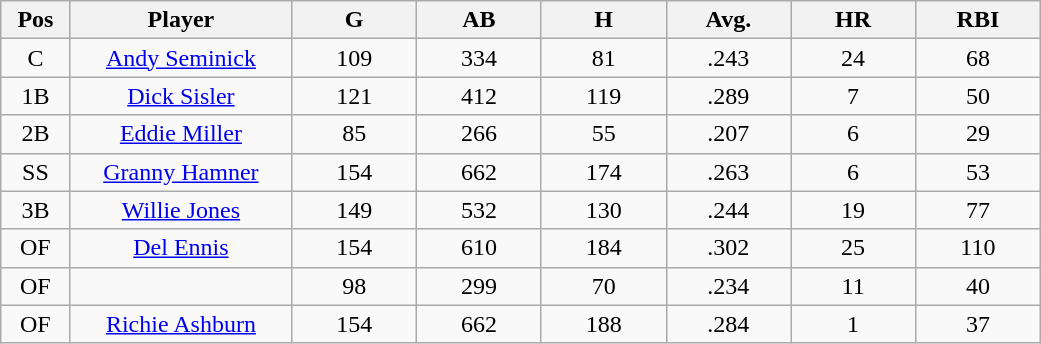<table class="wikitable sortable">
<tr>
<th bgcolor="#DDDDFF" width="5%">Pos</th>
<th bgcolor="#DDDDFF" width="16%">Player</th>
<th bgcolor="#DDDDFF" width="9%">G</th>
<th bgcolor="#DDDDFF" width="9%">AB</th>
<th bgcolor="#DDDDFF" width="9%">H</th>
<th bgcolor="#DDDDFF" width="9%">Avg.</th>
<th bgcolor="#DDDDFF" width="9%">HR</th>
<th bgcolor="#DDDDFF" width="9%">RBI</th>
</tr>
<tr align="center">
<td>C</td>
<td><a href='#'>Andy Seminick</a></td>
<td>109</td>
<td>334</td>
<td>81</td>
<td>.243</td>
<td>24</td>
<td>68</td>
</tr>
<tr align="center">
<td>1B</td>
<td><a href='#'>Dick Sisler</a></td>
<td>121</td>
<td>412</td>
<td>119</td>
<td>.289</td>
<td>7</td>
<td>50</td>
</tr>
<tr align="center">
<td>2B</td>
<td><a href='#'>Eddie Miller</a></td>
<td>85</td>
<td>266</td>
<td>55</td>
<td>.207</td>
<td>6</td>
<td>29</td>
</tr>
<tr align="center">
<td>SS</td>
<td><a href='#'>Granny Hamner</a></td>
<td>154</td>
<td>662</td>
<td>174</td>
<td>.263</td>
<td>6</td>
<td>53</td>
</tr>
<tr align="center">
<td>3B</td>
<td><a href='#'>Willie Jones</a></td>
<td>149</td>
<td>532</td>
<td>130</td>
<td>.244</td>
<td>19</td>
<td>77</td>
</tr>
<tr align="center">
<td>OF</td>
<td><a href='#'>Del Ennis</a></td>
<td>154</td>
<td>610</td>
<td>184</td>
<td>.302</td>
<td>25</td>
<td>110</td>
</tr>
<tr align="center">
<td>OF</td>
<td></td>
<td>98</td>
<td>299</td>
<td>70</td>
<td>.234</td>
<td>11</td>
<td>40</td>
</tr>
<tr align="center">
<td>OF</td>
<td><a href='#'>Richie Ashburn</a></td>
<td>154</td>
<td>662</td>
<td>188</td>
<td>.284</td>
<td>1</td>
<td>37</td>
</tr>
</table>
